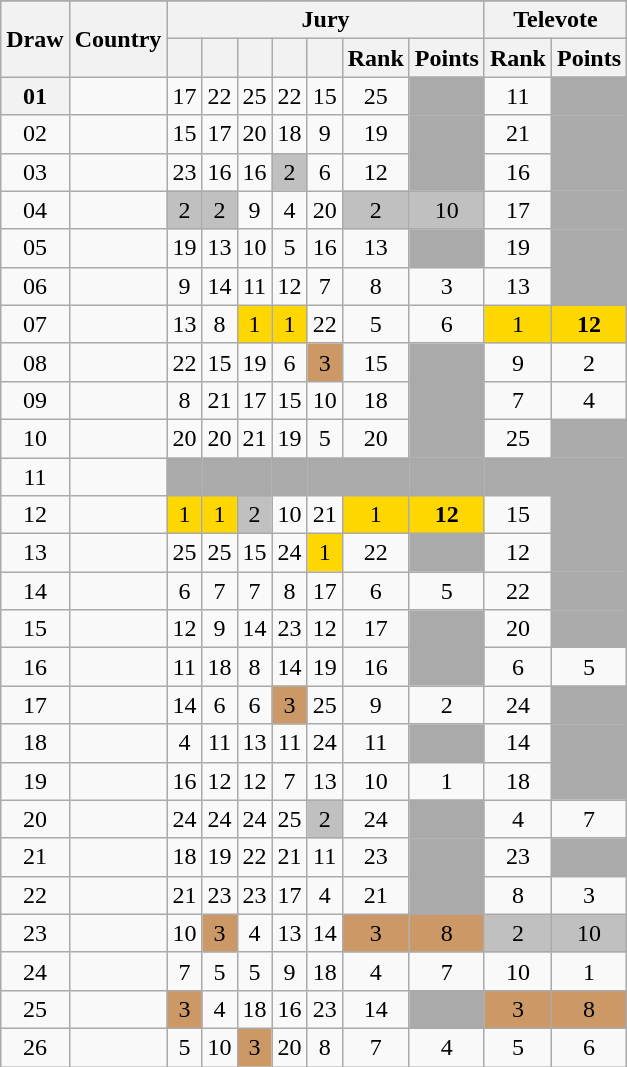<table class="sortable wikitable collapsible plainrowheaders" style="text-align:center;">
<tr>
</tr>
<tr>
<th scope="col" rowspan="2">Draw</th>
<th scope="col" rowspan="2">Country</th>
<th scope="col" colspan="7">Jury</th>
<th scope="col" colspan="2">Televote</th>
</tr>
<tr>
<th scope="col"><small></small></th>
<th scope="col"><small></small></th>
<th scope="col"><small></small></th>
<th scope="col"><small></small></th>
<th scope="col"><small></small></th>
<th scope="col">Rank</th>
<th scope="col">Points</th>
<th scope="col">Rank</th>
<th scope="col">Points</th>
</tr>
<tr>
<th scope="row" style="text-align:center;">01</th>
<td style="text-align:left;"></td>
<td>17</td>
<td>22</td>
<td>25</td>
<td>22</td>
<td>15</td>
<td>25</td>
<td style="background:#AAAAAA;"></td>
<td>11</td>
<td style="background:#AAAAAA;"></td>
</tr>
<tr>
<td>02</td>
<td align="left"></td>
<td>15</td>
<td>17</td>
<td>20</td>
<td>18</td>
<td>9</td>
<td>19</td>
<td style="background:#AAAAAA;"></td>
<td>21</td>
<td style="background:#AAAAAA;"></td>
</tr>
<tr>
<td>03</td>
<td align="left"></td>
<td>23</td>
<td>16</td>
<td>16</td>
<td style="background:silver;">2</td>
<td>6</td>
<td>12</td>
<td style="background:#AAAAAA;"></td>
<td>16</td>
<td style="background:#AAAAAA;"></td>
</tr>
<tr>
<td>04</td>
<td align="left"></td>
<td style="background:silver;">2</td>
<td style="background:silver;">2</td>
<td>9</td>
<td>4</td>
<td>20</td>
<td style="background:silver;">2</td>
<td style="background:silver;">10</td>
<td>17</td>
<td style="background:#AAAAAA;"></td>
</tr>
<tr>
<td>05</td>
<td align="left"></td>
<td>19</td>
<td>13</td>
<td>10</td>
<td>5</td>
<td>16</td>
<td>13</td>
<td style="background:#AAAAAA;"></td>
<td>19</td>
<td style="background:#AAAAAA;"></td>
</tr>
<tr>
<td>06</td>
<td align="left"></td>
<td>9</td>
<td>14</td>
<td>11</td>
<td>12</td>
<td>7</td>
<td>8</td>
<td>3</td>
<td>13</td>
<td style="background:#AAAAAA;"></td>
</tr>
<tr>
<td>07</td>
<td align="left"></td>
<td>13</td>
<td>8</td>
<td style="background:gold;">1</td>
<td style="background:gold;">1</td>
<td>22</td>
<td>5</td>
<td>6</td>
<td style="background:gold;">1</td>
<td style="background:gold;"><strong>12</strong></td>
</tr>
<tr>
<td>08</td>
<td align="left"></td>
<td>22</td>
<td>15</td>
<td>19</td>
<td>6</td>
<td style="background:#CC9966;">3</td>
<td>15</td>
<td style="background:#AAAAAA;"></td>
<td>9</td>
<td>2</td>
</tr>
<tr>
<td>09</td>
<td align="left"></td>
<td>8</td>
<td>21</td>
<td>17</td>
<td>15</td>
<td>10</td>
<td>18</td>
<td style="background:#AAAAAA;"></td>
<td>7</td>
<td>4</td>
</tr>
<tr>
<td>10</td>
<td align="left"></td>
<td>20</td>
<td>20</td>
<td>21</td>
<td>19</td>
<td>5</td>
<td>20</td>
<td style="background:#AAAAAA;"></td>
<td>25</td>
<td style="background:#AAAAAA;"></td>
</tr>
<tr class="sortbottom">
<td>11</td>
<td align="left"></td>
<td style="background:#AAAAAA;"></td>
<td style="background:#AAAAAA;"></td>
<td style="background:#AAAAAA;"></td>
<td style="background:#AAAAAA;"></td>
<td style="background:#AAAAAA;"></td>
<td style="background:#AAAAAA;"></td>
<td style="background:#AAAAAA;"></td>
<td style="background:#AAAAAA;"></td>
<td style="background:#AAAAAA;"></td>
</tr>
<tr>
<td>12</td>
<td align="left"></td>
<td style="background:gold;">1</td>
<td style="background:gold;">1</td>
<td style="background:silver;">2</td>
<td>10</td>
<td>21</td>
<td style="background:gold;">1</td>
<td style="background:gold;"><strong>12</strong></td>
<td>15</td>
<td style="background:#AAAAAA;"></td>
</tr>
<tr>
<td>13</td>
<td align="left"></td>
<td>25</td>
<td>25</td>
<td>15</td>
<td>24</td>
<td style="background:gold;">1</td>
<td>22</td>
<td style="background:#AAAAAA;"></td>
<td>12</td>
<td style="background:#AAAAAA;"></td>
</tr>
<tr>
<td>14</td>
<td align="left"></td>
<td>6</td>
<td>7</td>
<td>7</td>
<td>8</td>
<td>17</td>
<td>6</td>
<td>5</td>
<td>22</td>
<td style="background:#AAAAAA;"></td>
</tr>
<tr>
<td>15</td>
<td align="left"></td>
<td>12</td>
<td>9</td>
<td>14</td>
<td>23</td>
<td>12</td>
<td>17</td>
<td style="background:#AAAAAA;"></td>
<td>20</td>
<td style="background:#AAAAAA;"></td>
</tr>
<tr>
<td>16</td>
<td align="left"></td>
<td>11</td>
<td>18</td>
<td>8</td>
<td>14</td>
<td>19</td>
<td>16</td>
<td style="background:#AAAAAA;"></td>
<td>6</td>
<td>5</td>
</tr>
<tr>
<td>17</td>
<td align="left"></td>
<td>14</td>
<td>6</td>
<td>6</td>
<td style="background:#CC9966;">3</td>
<td>25</td>
<td>9</td>
<td>2</td>
<td>24</td>
<td style="background:#AAAAAA;"></td>
</tr>
<tr>
<td>18</td>
<td align="left"></td>
<td>4</td>
<td>11</td>
<td>13</td>
<td>11</td>
<td>24</td>
<td>11</td>
<td style="background:#AAAAAA;"></td>
<td>14</td>
<td style="background:#AAAAAA;"></td>
</tr>
<tr>
<td>19</td>
<td align="left"></td>
<td>16</td>
<td>12</td>
<td>12</td>
<td>7</td>
<td>13</td>
<td>10</td>
<td>1</td>
<td>18</td>
<td style="background:#AAAAAA;"></td>
</tr>
<tr>
<td>20</td>
<td align="left"></td>
<td>24</td>
<td>24</td>
<td>24</td>
<td>25</td>
<td style="background:silver;">2</td>
<td>24</td>
<td style="background:#AAAAAA;"></td>
<td>4</td>
<td>7</td>
</tr>
<tr>
<td>21</td>
<td align="left"></td>
<td>18</td>
<td>19</td>
<td>22</td>
<td>21</td>
<td>11</td>
<td>23</td>
<td style="background:#AAAAAA;"></td>
<td>23</td>
<td style="background:#AAAAAA;"></td>
</tr>
<tr>
<td>22</td>
<td align="left"></td>
<td>21</td>
<td>23</td>
<td>23</td>
<td>17</td>
<td>4</td>
<td>21</td>
<td style="background:#AAAAAA;"></td>
<td>8</td>
<td>3</td>
</tr>
<tr>
<td>23</td>
<td align="left"></td>
<td>10</td>
<td style="background:#CC9966;">3</td>
<td>4</td>
<td>13</td>
<td>14</td>
<td style="background:#CC9966;">3</td>
<td style="background:#CC9966;">8</td>
<td style="background:silver;">2</td>
<td style="background:silver;">10</td>
</tr>
<tr>
<td>24</td>
<td align="left"></td>
<td>7</td>
<td>5</td>
<td>5</td>
<td>9</td>
<td>18</td>
<td>4</td>
<td>7</td>
<td>10</td>
<td>1</td>
</tr>
<tr>
<td>25</td>
<td align="left"></td>
<td style="background:#CC9966;">3</td>
<td>4</td>
<td>18</td>
<td>16</td>
<td>23</td>
<td>14</td>
<td style="background:#AAAAAA;"></td>
<td style="background:#CC9966;">3</td>
<td style="background:#CC9966;">8</td>
</tr>
<tr>
<td>26</td>
<td align="left"></td>
<td>5</td>
<td>10</td>
<td style="background:#CC9966;">3</td>
<td>20</td>
<td>8</td>
<td>7</td>
<td>4</td>
<td>5</td>
<td>6</td>
</tr>
</table>
